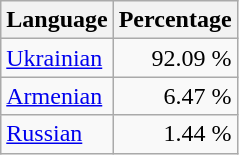<table class="wikitable">
<tr>
<th>Language</th>
<th>Percentage</th>
</tr>
<tr>
<td><a href='#'>Ukrainian</a></td>
<td align="right">92.09 %</td>
</tr>
<tr>
<td><a href='#'>Armenian</a></td>
<td align="right">6.47 %</td>
</tr>
<tr>
<td><a href='#'>Russian</a></td>
<td align="right">1.44 %</td>
</tr>
</table>
